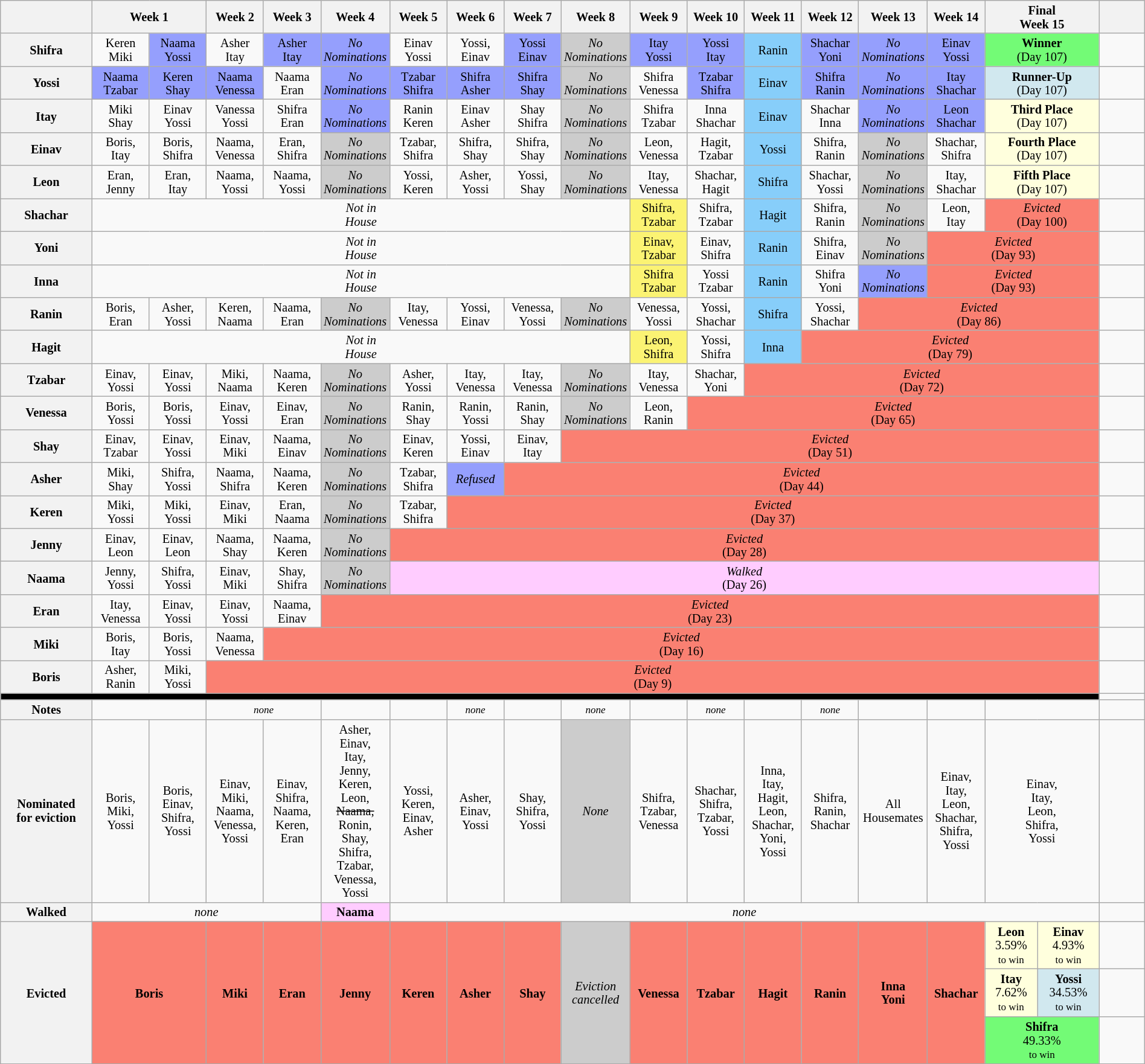<table class="wikitable" style="text-align:center; width: 100%; font-size:85%; line-height:15px;">
<tr>
<th style="width:8%"></th>
<th colspan=2 style="width:10%">Week 1</th>
<th style="width:5%">Week 2</th>
<th style="width:5%">Week 3</th>
<th style="width:5%">Week 4</th>
<th style="width:5%">Week 5</th>
<th style="width:5%">Week 6</th>
<th style="width:5%">Week 7</th>
<th style="width:5%">Week 8</th>
<th style="width:5%">Week 9</th>
<th style="width:5%">Week 10</th>
<th style="width:5%">Week 11</th>
<th style="width:5%">Week 12</th>
<th style="width:5%">Week 13</th>
<th style="width:5%">Week 14</th>
<th style="width:10%" colspan="2">Final<br>Week 15</th>
<th></th>
</tr>
<tr>
<th>Shifra</th>
<td>Keren<br>Miki</td>
<td style="background:#959FFD">Naama<br>Yossi</td>
<td>Asher<br>Itay</td>
<td style="background:#959FFD">Asher<br>Itay</td>
<td style="background:#959FFD"><em>No<br>Nominations</em></td>
<td>Einav<br>Yossi</td>
<td>Yossi,<br>Einav</td>
<td style="background:#959FFD">Yossi<br>Einav</td>
<td style="background:#CCC"><em>No<br>Nominations</em></td>
<td style="background:#959FFD">Itay<br>Yossi</td>
<td style="background:#959FFD">Yossi<br>Itay</td>
<td style="background:#87CEFA">Ranin</td>
<td style="background:#959FFD">Shachar<br>Yoni</td>
<td style="background:#959FFD"><em>No<br>Nominations</em></td>
<td style="background:#959FFD">Einav<br>Yossi</td>
<td colspan="2" style="background:#73FB76"><strong>Winner</strong><br>(Day 107)</td>
<td></td>
</tr>
<tr>
<th>Yossi</th>
<td style="background:#959FFD">Naama<br>Tzabar</td>
<td style="background:#959FFD">Keren<br>Shay</td>
<td style="background:#959FFD">Naama<br>Venessa</td>
<td>Naama<br>Eran</td>
<td style="background:#959FFD"><em>No<br>Nominations</em></td>
<td style="background:#959FFD">Tzabar<br>Shifra</td>
<td style="background:#959FFD">Shifra<br>Asher</td>
<td style="background:#959FFD">Shifra<br>Shay</td>
<td style="background:#CCC"><em>No<br>Nominations</em></td>
<td>Shifra<br>Venessa</td>
<td style="background:#959FFD">Tzabar<br>Shifra</td>
<td style="background:#87CEFA">Einav</td>
<td style="background:#959FFD">Shifra<br>Ranin</td>
<td style="background:#959FFD"><em>No<br>Nominations</em></td>
<td style="background:#959FFD">Itay<br>Shachar</td>
<td colspan="2" style="background:#D1E8EF"><strong>Runner-Up</strong><br>(Day 107)</td>
<td></td>
</tr>
<tr>
<th>Itay</th>
<td>Miki<br>Shay</td>
<td>Einav<br>Yossi</td>
<td>Vanessa<br>Yossi</td>
<td>Shifra<br>Eran</td>
<td style="background:#959FFD"><em>No<br>Nominations</em></td>
<td>Ranin<br>Keren</td>
<td>Einav<br>Asher</td>
<td>Shay<br>Shifra</td>
<td style="background:#CCC"><em>No<br>Nominations</em></td>
<td>Shifra<br>Tzabar</td>
<td>Inna<br>Shachar</td>
<td style="background:#87CEFA">Einav</td>
<td>Shachar<br>Inna</td>
<td style="background:#959FFD"><em>No<br>Nominations</em></td>
<td style="background:#959FFD">Leon<br>Shachar</td>
<td colspan="2" style="background:#FFFFDD"><strong>Third Place</strong><br>(Day 107)</td>
<td></td>
</tr>
<tr>
<th>Einav</th>
<td>Boris,<br>Itay</td>
<td>Boris,<br>Shifra</td>
<td>Naama,<br>Venessa</td>
<td>Eran,<br>Shifra</td>
<td style="background:#CCC"><em>No<br>Nominations</em></td>
<td>Tzabar,<br>Shifra</td>
<td>Shifra,<br>Shay</td>
<td>Shifra,<br>Shay</td>
<td style="background:#CCC"><em>No<br>Nominations</em></td>
<td>Leon,<br>Venessa</td>
<td>Hagit,<br>Tzabar</td>
<td style="background:#87CEFA">Yossi</td>
<td>Shifra,<br>Ranin</td>
<td style="background:#CCC"><em>No <br>Nominations</em></td>
<td>Shachar,<br>Shifra</td>
<td colspan="2" style="background:#FFFFDD"><strong>Fourth Place</strong><br>(Day 107)</td>
<td></td>
</tr>
<tr>
<th>Leon</th>
<td>Eran,<br>Jenny</td>
<td>Eran,<br>Itay</td>
<td>Naama,<br>Yossi</td>
<td>Naama,<br>Yossi</td>
<td style="background:#CCC"><em>No<br>Nominations</em></td>
<td>Yossi,<br>Keren</td>
<td>Asher,<br>Yossi</td>
<td>Yossi,<br>Shay</td>
<td style="background:#CCC"><em>No<br>Nominations</em></td>
<td>Itay,<br>Venessa</td>
<td>Shachar,<br>Hagit</td>
<td style="background:#87CEFA">Shifra</td>
<td>Shachar,<br>Yossi</td>
<td style="background:#CCC"><em>No<br>Nominations</em></td>
<td>Itay,<br>Shachar</td>
<td colspan="2" style="background:#FFFFDD"><strong>Fifth Place</strong><br>(Day 107)</td>
<td></td>
</tr>
<tr>
<th>Shachar</th>
<td colspan="9"><em>Not in<br>House</em></td>
<td style="background:#FBF373">Shifra,<br>Tzabar</td>
<td>Shifra,<br>Tzabar</td>
<td style="background:#87CEFA">Hagit</td>
<td>Shifra,<br>Ranin</td>
<td style="background:#CCC"><em>No<br>Nominations</em></td>
<td>Leon,<br>Itay</td>
<td style="background:#FA8072" colspan="2"><em>Evicted</em><br>(Day 100)</td>
<td></td>
</tr>
<tr>
<th>Yoni</th>
<td colspan="9"><em>Not in<br>House</em></td>
<td style="background:#FBF373">Einav,<br>Tzabar</td>
<td>Einav,<br>Shifra</td>
<td style="background:#87CEFA">Ranin</td>
<td>Shifra,<br>Einav</td>
<td style="background:#CCC"><em>No<br>Nominations</em></td>
<td style="background:#FA8072" colspan="3"><em>Evicted</em><br>(Day 93)</td>
<td></td>
</tr>
<tr>
<th>Inna</th>
<td colspan="9"><em>Not in<br>House</em></td>
<td style="background:#FBF373">Shifra<br>Tzabar</td>
<td>Yossi<br>Tzabar</td>
<td style="background:#87CEFA">Ranin</td>
<td>Shifra<br>Yoni</td>
<td style="background:#959FFD"><em>No<br>Nominations</em></td>
<td style="background:#FA8072" colspan="3"><em>Evicted</em><br>(Day 93)</td>
<td></td>
</tr>
<tr>
<th>Ranin</th>
<td>Boris,<br>Eran</td>
<td>Asher,<br>Yossi</td>
<td>Keren,<br>Naama</td>
<td>Naama,<br>Eran</td>
<td style="background:#CCC"><em>No<br>Nominations</em></td>
<td>Itay,<br>Venessa</td>
<td>Yossi,<br>Einav</td>
<td>Venessa,<br>Yossi</td>
<td style="background:#CCC"><em>No<br>Nominations</em></td>
<td>Venessa,<br>Yossi</td>
<td>Yossi,<br>Shachar</td>
<td style="background:#87CEFA">Shifra</td>
<td>Yossi,<br>Shachar</td>
<td style="background:#FA8072" colspan="4"><em>Evicted</em><br>(Day 86)</td>
<td></td>
</tr>
<tr>
<th>Hagit</th>
<td colspan="9"><em>Not in<br>House</em></td>
<td style="background:#FBF373">Leon,<br>Shifra</td>
<td>Yossi,<br>Shifra</td>
<td style="background:#87CEFA">Inna</td>
<td style="background:#FA8072" colspan="5"><em>Evicted</em><br>(Day 79)</td>
<td></td>
</tr>
<tr>
<th>Tzabar</th>
<td>Einav,<br>Yossi</td>
<td>Einav,<br>Yossi</td>
<td>Miki,<br>Naama</td>
<td>Naama,<br>Keren</td>
<td style="background:#CCC"><em>No<br>Nominations</em></td>
<td>Asher,<br>Yossi</td>
<td>Itay,<br>Venessa</td>
<td>Itay,<br>Venessa</td>
<td style="background:#CCC"><em>No<br>Nominations</em></td>
<td>Itay,<br>Venessa</td>
<td>Shachar,<br>Yoni</td>
<td style="background:#FA8072" colspan="6"><em>Evicted</em><br>(Day 72)</td>
<td></td>
</tr>
<tr>
<th>Venessa</th>
<td>Boris,<br>Yossi</td>
<td>Boris,<br>Yossi</td>
<td>Einav,<br>Yossi</td>
<td>Einav,<br>Eran</td>
<td style="background:#CCC"><em>No<br>Nominations</em></td>
<td>Ranin,<br>Shay</td>
<td>Ranin,<br>Yossi</td>
<td>Ranin,<br>Shay</td>
<td style="background:#CCC"><em>No<br>Nominations</em></td>
<td>Leon,<br>Ranin</td>
<td style="background:#FA8072" colspan="7"><em>Evicted</em><br>(Day 65)</td>
<td></td>
</tr>
<tr>
<th>Shay</th>
<td>Einav,<br>Tzabar</td>
<td>Einav,<br>Yossi</td>
<td>Einav,<br>Miki</td>
<td>Naama,<br>Einav</td>
<td style="background:#CCC"><em>No<br>Nominations</em></td>
<td>Einav,<br>Keren</td>
<td>Yossi,<br>Einav</td>
<td>Einav,<br>Itay</td>
<td style="background:#FA8072" colspan="9"><em>Evicted</em><br>(Day 51)</td>
<td></td>
</tr>
<tr>
<th>Asher</th>
<td>Miki,<br>Shay</td>
<td>Shifra,<br>Yossi</td>
<td>Naama,<br>Shifra</td>
<td>Naama,<br>Keren</td>
<td style="background:#CCC"><em>No<br>Nominations</em></td>
<td>Tzabar,<br>Shifra</td>
<td style="background:#959FFD"><em>Refused</em></td>
<td style="background:#FA8072" colspan="10"><em>Evicted</em><br>(Day 44)</td>
<td></td>
</tr>
<tr>
<th>Keren</th>
<td>Miki,<br>Yossi</td>
<td>Miki,<br>Yossi</td>
<td>Einav,<br>Miki</td>
<td>Eran,<br>Naama</td>
<td style="background:#CCC"><em>No<br>Nominations</em></td>
<td>Tzabar,<br>Shifra</td>
<td style="background:#FA8072" colspan="11"><em>Evicted</em><br>(Day 37)</td>
<td></td>
</tr>
<tr>
<th>Jenny</th>
<td>Einav,<br>Leon</td>
<td>Einav,<br>Leon</td>
<td>Naama,<br>Shay</td>
<td>Naama,<br>Keren</td>
<td style="background:#CCC"><em>No<br>Nominations</em></td>
<td style="background:#FA8072" colspan="12"><em>Evicted</em><br>(Day 28)</td>
<td></td>
</tr>
<tr>
<th>Naama</th>
<td>Jenny,<br>Yossi</td>
<td>Shifra,<br>Yossi</td>
<td>Einav,<br>Miki</td>
<td>Shay,<br>Shifra</td>
<td style="background:#CCC"><em>No<br>Nominations</em></td>
<td style="background:#ffccff" colspan="12"><em>Walked</em><br>(Day 26)</td>
<td></td>
</tr>
<tr>
<th>Eran</th>
<td>Itay,<br>Venessa</td>
<td>Einav,<br>Yossi</td>
<td>Einav,<br>Yossi</td>
<td>Naama,<br>Einav</td>
<td style="background:#FA8072" colspan="13"><em>Evicted</em><br>(Day 23)</td>
<td></td>
</tr>
<tr>
<th>Miki</th>
<td>Boris,<br>Itay</td>
<td>Boris,<br>Yossi</td>
<td>Naama,<br>Venessa</td>
<td style="background:#FA8072" colspan="14"><em>Evicted</em><br>(Day 16)</td>
<td></td>
</tr>
<tr>
<th>Boris</th>
<td style="width:5%">Asher,<br>Ranin</td>
<td style="width:5%">Miki,<br>Yossi</td>
<td style="background:#FA8072" colspan="15"><em>Evicted</em><br>(Day 9)</td>
<td></td>
</tr>
<tr>
<td style="background:#000" colspan="18"></td>
<td></td>
</tr>
<tr>
<th>Notes</th>
<td colspan="2"></td>
<td colspan="2"><small><em>none</em></small></td>
<td></td>
<td></td>
<td><small><em>none</em></small></td>
<td></td>
<td><small><em>none</em></small></td>
<td></td>
<td><small><em>none</em></small></td>
<td></td>
<td><small><em>none</em></small></td>
<td></td>
<td></td>
<td colspan="2"></td>
<td></td>
</tr>
<tr>
<th>Nominated<br>for eviction</th>
<td>Boris,<br>Miki,<br>Yossi</td>
<td>Boris,<br>Einav,<br>Shifra,<br>Yossi</td>
<td>Einav,<br>Miki,<br>Naama,<br>Venessa,<br>Yossi</td>
<td>Einav,<br>Shifra,<br>Naama,<br>Keren,<br>Eran</td>
<td>Asher,<br>Einav,<br>Itay,<br>Jenny,<br>Keren,<br>Leon,<br><s>Naama,</s><br>Ronin,<br>Shay,<br>Shifra,<br>Tzabar,<br>Venessa,<br>Yossi</td>
<td>Yossi,<br> Keren,<br> Einav,<br> Asher</td>
<td>Asher,<br>Einav,<br>Yossi</td>
<td>Shay,<br>Shifra,<br>Yossi</td>
<td style="background:#CCC"><em>None</em></td>
<td>Shifra,<br>Tzabar,<br>Venessa</td>
<td>Shachar,<br>Shifra,<br>Tzabar,<br>Yossi</td>
<td>Inna,<br>Itay,<br>Hagit,<br>Leon,<br>Shachar,<br>Yoni,<br>Yossi</td>
<td>Shifra,<br>Ranin,<br>Shachar</td>
<td>All<br>Housemates</td>
<td>Einav,<br>Itay,<br>Leon,<br>Shachar,<br>Shifra,<br>Yossi</td>
<td colspan="2">Einav,<br>Itay,<br>Leon,<br>Shifra,<br>Yossi</td>
<td></td>
</tr>
<tr>
<th>Walked</th>
<td colspan="4"><em>none</em></td>
<td style="background:#ffccff"><strong>Naama</strong></td>
<td colspan="12"><em>none</em></td>
<td></td>
</tr>
<tr>
<th rowspan=3>Evicted</th>
<td colspan="2" rowspan="3" style="background:#FA8072"><strong>Boris</strong></td>
<td style="background:#FA8072" rowspan="3"><strong>Miki</strong></td>
<td style="background:#FA8072" rowspan="3"><strong>Eran</strong></td>
<td style="background:#FA8072" rowspan="3"><strong>Jenny</strong></td>
<td style="background:#FA8072" rowspan="3"><strong>Keren</strong></td>
<td style="background:#FA8072" rowspan="3"><strong>Asher</strong></td>
<td style="background:#FA8072" rowspan="3"><strong>Shay</strong></td>
<td rowspan="3" style="background:#CCC"><em>Eviction<br>cancelled</em></td>
<td style="background:#FA8072" rowspan="3"><strong>Venessa</strong></td>
<td style="background:#FA8072" rowspan="3"><strong>Tzabar</strong></td>
<td style="background:#FA8072" rowspan="3"><strong>Hagit</strong></td>
<td style="background:#FA8072" rowspan="3"><strong>Ranin</strong></td>
<td style="background:#FA8072" rowspan="3"><strong>Inna<br>Yoni</strong></td>
<td style="background:#FA8072" rowspan="3"><strong>Shachar</strong></td>
<td style="background:#FFFFDD"><strong>Leon</strong><br>3.59%<br><small>to win</small></td>
<td style="background:#FFFFDD"><strong>Einav</strong><br>4.93%<br><small>to win</small></td>
<td></td>
</tr>
<tr>
<td style="background:#FFFFDD"><strong>Itay</strong><br>7.62%<br><small>to win</small></td>
<td style="background:#D1E8EF"><strong>Yossi</strong><br>34.53%<br><small>to win</small></td>
<td></td>
</tr>
<tr>
<td colspan="2" style="background:#73FB76"><strong>Shifra</strong><br>49.33%<br><small>to win</small></td>
<td></td>
</tr>
</table>
